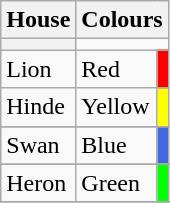<table class="wikitable">
<tr>
<th rowspan="1">House</th>
<th rowspan="1" colspan="2">Colours</th>
</tr>
<tr>
<th></th>
</tr>
<tr>
<td>Lion</td>
<td>Red</td>
<td style="background: #FF0000;"></td>
</tr>
<tr>
<td>Hinde</td>
<td>Yellow</td>
<td style="background: #FFFF00;"></td>
</tr>
<tr>
</tr>
<tr>
<td>Swan</td>
<td>Blue</td>
<td style="background: #4169E1;"></td>
</tr>
<tr>
</tr>
<tr>
<td>Heron</td>
<td>Green</td>
<td style="background: #00FF00;"></td>
</tr>
<tr>
</tr>
</table>
